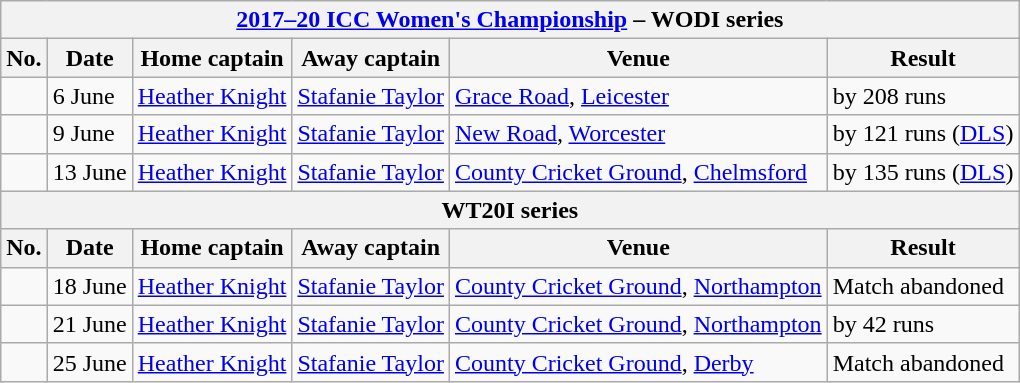<table class="wikitable">
<tr>
<th colspan="6"><a href='#'>2017–20 ICC Women's Championship</a> – WODI series</th>
</tr>
<tr>
<th>No.</th>
<th>Date</th>
<th>Home captain</th>
<th>Away captain</th>
<th>Venue</th>
<th>Result</th>
</tr>
<tr>
<td></td>
<td>6 June</td>
<td><a href='#'>Heather Knight</a></td>
<td><a href='#'>Stafanie Taylor</a></td>
<td><a href='#'>Grace Road</a>, <a href='#'>Leicester</a></td>
<td> by 208 runs</td>
</tr>
<tr>
<td></td>
<td>9 June</td>
<td><a href='#'>Heather Knight</a></td>
<td><a href='#'>Stafanie Taylor</a></td>
<td><a href='#'>New Road</a>, <a href='#'>Worcester</a></td>
<td> by 121 runs (<a href='#'>DLS</a>)</td>
</tr>
<tr>
<td></td>
<td>13 June</td>
<td><a href='#'>Heather Knight</a></td>
<td><a href='#'>Stafanie Taylor</a></td>
<td><a href='#'>County Cricket Ground</a>, <a href='#'>Chelmsford</a></td>
<td> by 135 runs (<a href='#'>DLS</a>)</td>
</tr>
<tr>
<th colspan="6">WT20I series</th>
</tr>
<tr>
<th>No.</th>
<th>Date</th>
<th>Home captain</th>
<th>Away captain</th>
<th>Venue</th>
<th>Result</th>
</tr>
<tr>
<td></td>
<td>18 June</td>
<td><a href='#'>Heather Knight</a></td>
<td><a href='#'>Stafanie Taylor</a></td>
<td><a href='#'>County Cricket Ground</a>, <a href='#'>Northampton</a></td>
<td>Match abandoned</td>
</tr>
<tr>
<td></td>
<td>21 June</td>
<td><a href='#'>Heather Knight</a></td>
<td><a href='#'>Stafanie Taylor</a></td>
<td><a href='#'>County Cricket Ground</a>, <a href='#'>Northampton</a></td>
<td> by 42 runs</td>
</tr>
<tr>
<td></td>
<td>25 June</td>
<td><a href='#'>Heather Knight</a></td>
<td><a href='#'>Stafanie Taylor</a></td>
<td><a href='#'>County Cricket Ground</a>, <a href='#'>Derby</a></td>
<td>Match abandoned</td>
</tr>
</table>
